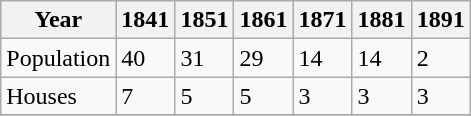<table class="wikitable">
<tr>
<th>Year</th>
<th>1841</th>
<th>1851</th>
<th>1861</th>
<th>1871</th>
<th>1881</th>
<th>1891</th>
</tr>
<tr>
<td>Population</td>
<td>40</td>
<td>31</td>
<td>29</td>
<td>14</td>
<td>14</td>
<td>2</td>
</tr>
<tr>
<td>Houses</td>
<td>7</td>
<td>5</td>
<td>5</td>
<td>3</td>
<td>3</td>
<td>3</td>
</tr>
<tr>
</tr>
</table>
